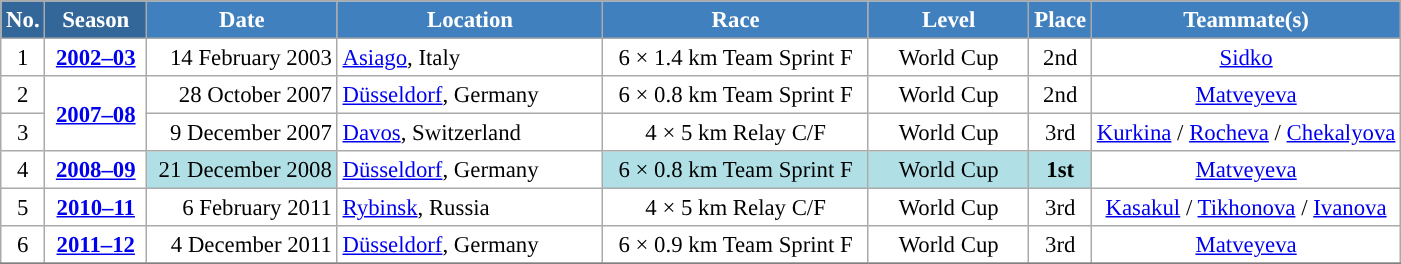<table class="wikitable sortable" style="font-size:95%; text-align:center; border:grey solid 1px; border-collapse:collapse; background:#ffffff;">
<tr style="background:#efefef;">
<th style="background-color:#369; color:white;">No.</th>
<th style="background-color:#369; color:white;">Season</th>
<th style="background-color:#4180be; color:white; width:120px;">Date</th>
<th style="background-color:#4180be; color:white; width:170px;">Location</th>
<th style="background-color:#4180be; color:white; width:170px;">Race</th>
<th style="background-color:#4180be; color:white; width:100px;">Level</th>
<th style="background-color:#4180be; color:white;">Place</th>
<th style="background-color:#4180be; color:white;">Teammate(s)</th>
</tr>
<tr>
<td align=center>1</td>
<td rowspan=1 align=center><strong> <a href='#'>2002–03</a> </strong></td>
<td align=right>14 February 2003</td>
<td align=left> <a href='#'>Asiago</a>, Italy</td>
<td>6 × 1.4 km Team Sprint F</td>
<td>World Cup</td>
<td>2nd</td>
<td><a href='#'>Sidko</a></td>
</tr>
<tr>
<td align=center>2</td>
<td rowspan=2 align=center><strong> <a href='#'>2007–08</a> </strong></td>
<td align=right>28 October 2007</td>
<td align=left> <a href='#'>Düsseldorf</a>, Germany</td>
<td>6 × 0.8 km Team Sprint F</td>
<td>World Cup</td>
<td>2nd</td>
<td><a href='#'>Matveyeva</a></td>
</tr>
<tr>
<td align=center>3</td>
<td align=right>9 December 2007</td>
<td align=left> <a href='#'>Davos</a>, Switzerland</td>
<td>4 × 5 km Relay C/F</td>
<td>World Cup</td>
<td>3rd</td>
<td><a href='#'>Kurkina</a> / <a href='#'>Rocheva</a> / <a href='#'>Chekalyova</a></td>
</tr>
<tr>
<td align=center>4</td>
<td rowspan=1align=center><strong><a href='#'>2008–09</a></strong></td>
<td bgcolor="#BOEOE6" align=right>21 December 2008</td>
<td align=left> <a href='#'>Düsseldorf</a>, Germany</td>
<td bgcolor="#BOEOE6">6 × 0.8 km Team Sprint F</td>
<td bgcolor="#BOEOE6">World Cup</td>
<td bgcolor="#BOEOE6"><strong>1st</strong></td>
<td><a href='#'>Matveyeva</a></td>
</tr>
<tr>
<td align=center>5</td>
<td rowspan=1 align=center><strong> <a href='#'>2010–11</a> </strong></td>
<td align=right>6 February 2011</td>
<td align=left> <a href='#'>Rybinsk</a>, Russia</td>
<td>4 × 5 km Relay C/F</td>
<td>World Cup</td>
<td>3rd</td>
<td><a href='#'>Kasakul</a> / <a href='#'>Tikhonova</a> / <a href='#'>Ivanova</a></td>
</tr>
<tr>
<td align=center>6</td>
<td rowspan=1 align=center><strong> <a href='#'>2011–12</a> </strong></td>
<td align=right>4 December 2011</td>
<td align=left> <a href='#'>Düsseldorf</a>, Germany</td>
<td>6 × 0.9 km Team Sprint F</td>
<td>World Cup</td>
<td>3rd</td>
<td><a href='#'>Matveyeva</a></td>
</tr>
<tr>
</tr>
</table>
